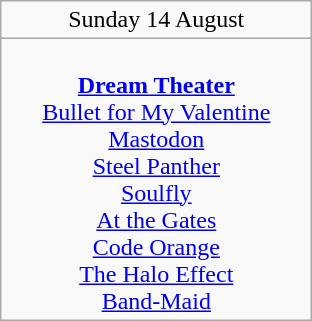<table class="wikitable">
<tr>
<td colspan="3" style="text-align:center;">Sunday 14 August</td>
</tr>
<tr>
<td style="text-align:center; vertical-align:top; width:200px;"><br><strong><a href='#'>Dream Theater</a></strong><br>
<a href='#'>Bullet for My Valentine</a><br>
<a href='#'>Mastodon</a><br>
<a href='#'>Steel Panther</a><br>
<a href='#'>Soulfly</a><br>
<a href='#'>At the Gates</a><br>
<a href='#'>Code Orange</a><br>
<a href='#'>The Halo Effect</a><br>
<a href='#'>Band-Maid</a><br></td>
</tr>
</table>
